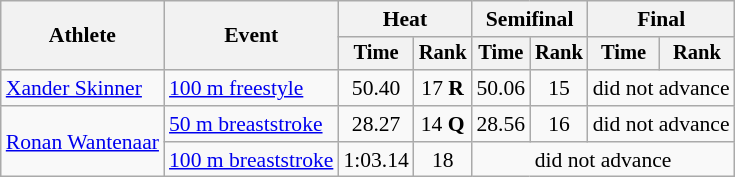<table class=wikitable style=font-size:90%>
<tr>
<th rowspan=2>Athlete</th>
<th rowspan=2>Event</th>
<th colspan=2>Heat</th>
<th colspan=2>Semifinal</th>
<th colspan=2>Final</th>
</tr>
<tr style=font-size:95%>
<th>Time</th>
<th>Rank</th>
<th>Time</th>
<th>Rank</th>
<th>Time</th>
<th>Rank</th>
</tr>
<tr align=center>
<td align=left><a href='#'>Xander Skinner</a></td>
<td align=left rowspan="1"><a href='#'>100 m freestyle</a></td>
<td>50.40</td>
<td>17 <strong>R</strong></td>
<td>50.06</td>
<td>15</td>
<td colspan=2>did not advance</td>
</tr>
<tr align=center>
<td align=left rowspan=2><a href='#'>Ronan Wantenaar</a></td>
<td align=left><a href='#'>50 m breaststroke</a></td>
<td>28.27</td>
<td>14 <strong>Q</strong></td>
<td>28.56</td>
<td>16</td>
<td colspan=2>did not advance</td>
</tr>
<tr align=center>
<td align=left rowspan="1"><a href='#'>100 m breaststroke</a></td>
<td>1:03.14</td>
<td>18</td>
<td colspan=4>did not advance</td>
</tr>
</table>
